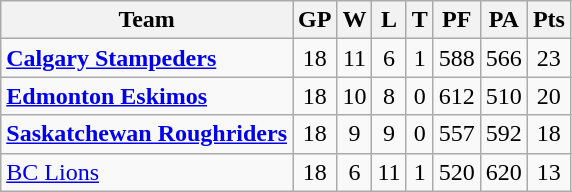<table class="wikitable">
<tr>
<th>Team</th>
<th>GP</th>
<th>W</th>
<th>L</th>
<th>T</th>
<th>PF</th>
<th>PA</th>
<th>Pts</th>
</tr>
<tr align="center">
<td align="left"><strong><a href='#'>Calgary Stampeders</a></strong></td>
<td>18</td>
<td>11</td>
<td>6</td>
<td>1</td>
<td>588</td>
<td>566</td>
<td>23</td>
</tr>
<tr align="center">
<td align="left"><strong><a href='#'>Edmonton Eskimos</a></strong></td>
<td>18</td>
<td>10</td>
<td>8</td>
<td>0</td>
<td>612</td>
<td>510</td>
<td>20</td>
</tr>
<tr align="center">
<td align="left"><strong><a href='#'>Saskatchewan Roughriders</a></strong></td>
<td>18</td>
<td>9</td>
<td>9</td>
<td>0</td>
<td>557</td>
<td>592</td>
<td>18</td>
</tr>
<tr align="center">
<td align="left"><a href='#'>BC Lions</a></td>
<td>18</td>
<td>6</td>
<td>11</td>
<td>1</td>
<td>520</td>
<td>620</td>
<td>13</td>
</tr>
</table>
